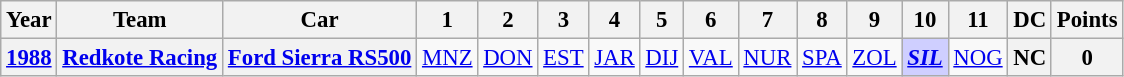<table class="wikitable" style="text-align:center; font-size:95%">
<tr>
<th>Year</th>
<th>Team</th>
<th>Car</th>
<th>1</th>
<th>2</th>
<th>3</th>
<th>4</th>
<th>5</th>
<th>6</th>
<th>7</th>
<th>8</th>
<th>9</th>
<th>10</th>
<th>11</th>
<th>DC</th>
<th>Points</th>
</tr>
<tr>
<th><a href='#'>1988</a></th>
<th> <a href='#'>Redkote Racing</a></th>
<th><a href='#'>Ford Sierra RS500</a></th>
<td><a href='#'>MNZ</a></td>
<td><a href='#'>DON</a></td>
<td><a href='#'>EST</a></td>
<td><a href='#'>JAR</a></td>
<td><a href='#'>DIJ</a></td>
<td><a href='#'>VAL</a></td>
<td><a href='#'>NUR</a></td>
<td><a href='#'>SPA</a></td>
<td><a href='#'>ZOL</a></td>
<td style="background:#cfcfff;"><strong><em><a href='#'>SIL</a></em></strong><br></td>
<td><a href='#'>NOG</a></td>
<th>NC</th>
<th>0</th>
</tr>
</table>
